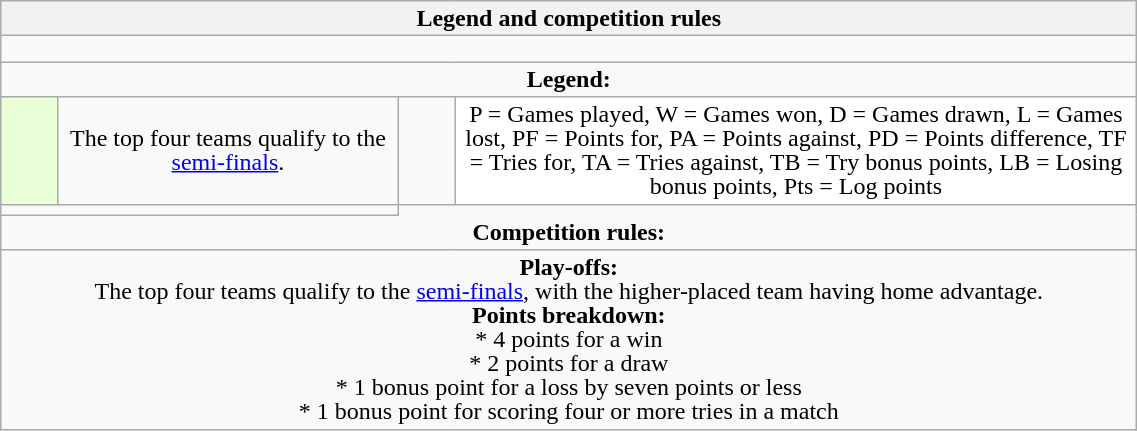<table class="wikitable collapsible collapsed" style="text-align:center; line-height:100%; font-size:100%; width:60%;">
<tr>
<th colspan="4" style="border:0px">Legend and competition rules</th>
</tr>
<tr>
<td colspan="4" style="height:10px"></td>
</tr>
<tr>
<td colspan="4" style="border:0px"><strong>Legend:</strong></td>
</tr>
<tr>
<td style="height:10px; width:5%; background:#E8FFD8;"></td>
<td style="width:30%;">The top four teams qualify to the <a href='#'>semi-finals</a>.</td>
<td style="width:5%;"></td>
<td style="width:60%; background:#FFFFFF;">P = Games played, W = Games won, D = Games drawn, L = Games lost, PF = Points for, PA = Points against, PD = Points difference, TF = Tries for, TA = Tries against, TB = Try bonus points, LB = Losing bonus points, Pts = Log points</td>
</tr>
<tr>
<td colspan="2"></td>
</tr>
<tr>
<td colspan="4" style="border:0px"><strong>Competition rules:</strong></td>
</tr>
<tr>
<td colspan="4"><strong>Play-offs:</strong><br>The top four teams qualify to the <a href='#'>semi-finals</a>, with the higher-placed team having home advantage.<br><strong>Points breakdown:</strong><br>* 4 points for a win<br>* 2 points for a draw<br>* 1 bonus point for a loss by seven points or less<br>* 1 bonus point for scoring four or more tries in a match</td>
</tr>
</table>
